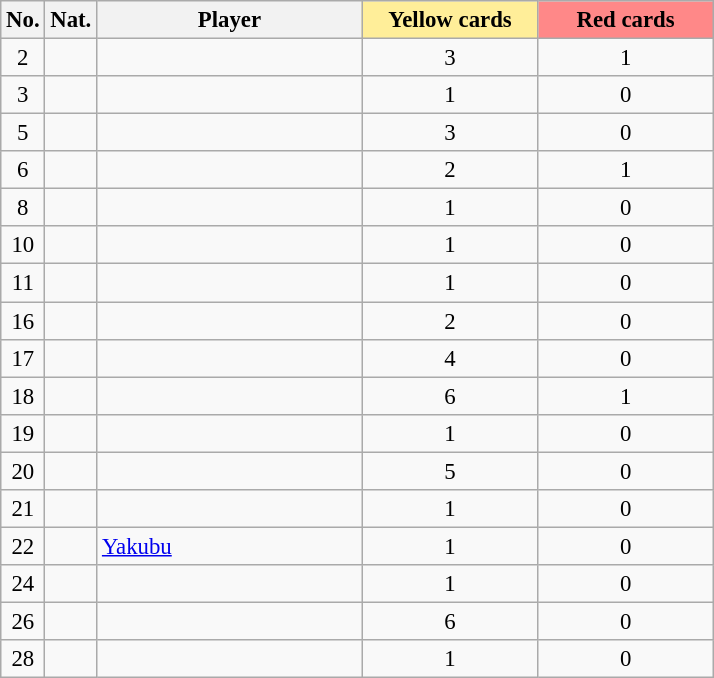<table class="wikitable sortable" style="text-align:center; font-size:95%;">
<tr>
<th class="unsortable" style="width:20px;">No.</th>
<th class="unsortable" style="width:24px;">Nat.</th>
<th style="width:170px;">Player</th>
<th style="width:110px; background:#fe9;"> Yellow cards</th>
<th style="width:110px; background:#ff8888;"> Red cards</th>
</tr>
<tr>
<td>2</td>
<td></td>
<td align="left"></td>
<td>3</td>
<td>1</td>
</tr>
<tr>
<td>3</td>
<td></td>
<td align="left"></td>
<td>1</td>
<td>0</td>
</tr>
<tr>
<td>5</td>
<td></td>
<td align="left"></td>
<td>3</td>
<td>0</td>
</tr>
<tr>
<td>6</td>
<td></td>
<td align="left"></td>
<td>2</td>
<td>1</td>
</tr>
<tr>
<td>8</td>
<td></td>
<td align="left"></td>
<td>1</td>
<td>0</td>
</tr>
<tr>
<td>10</td>
<td></td>
<td align="left"></td>
<td>1</td>
<td>0</td>
</tr>
<tr>
<td>11</td>
<td></td>
<td align="left"></td>
<td>1</td>
<td>0</td>
</tr>
<tr>
<td>16</td>
<td></td>
<td align="left"></td>
<td>2</td>
<td>0</td>
</tr>
<tr>
<td>17</td>
<td></td>
<td align="left"></td>
<td>4</td>
<td>0</td>
</tr>
<tr>
<td>18</td>
<td></td>
<td align="left"></td>
<td>6</td>
<td>1</td>
</tr>
<tr>
<td>19</td>
<td></td>
<td align="left"></td>
<td>1</td>
<td>0</td>
</tr>
<tr>
<td>20</td>
<td></td>
<td align="left"></td>
<td>5</td>
<td>0</td>
</tr>
<tr>
<td>21</td>
<td></td>
<td align="left"></td>
<td>1</td>
<td>0</td>
</tr>
<tr>
<td>22</td>
<td></td>
<td align="left"><a href='#'>Yakubu</a></td>
<td>1</td>
<td>0</td>
</tr>
<tr>
<td>24</td>
<td></td>
<td align="left"></td>
<td>1</td>
<td>0</td>
</tr>
<tr>
<td>26</td>
<td></td>
<td align="left"></td>
<td>6</td>
<td>0</td>
</tr>
<tr>
<td>28</td>
<td></td>
<td align="left"></td>
<td>1</td>
<td>0</td>
</tr>
</table>
